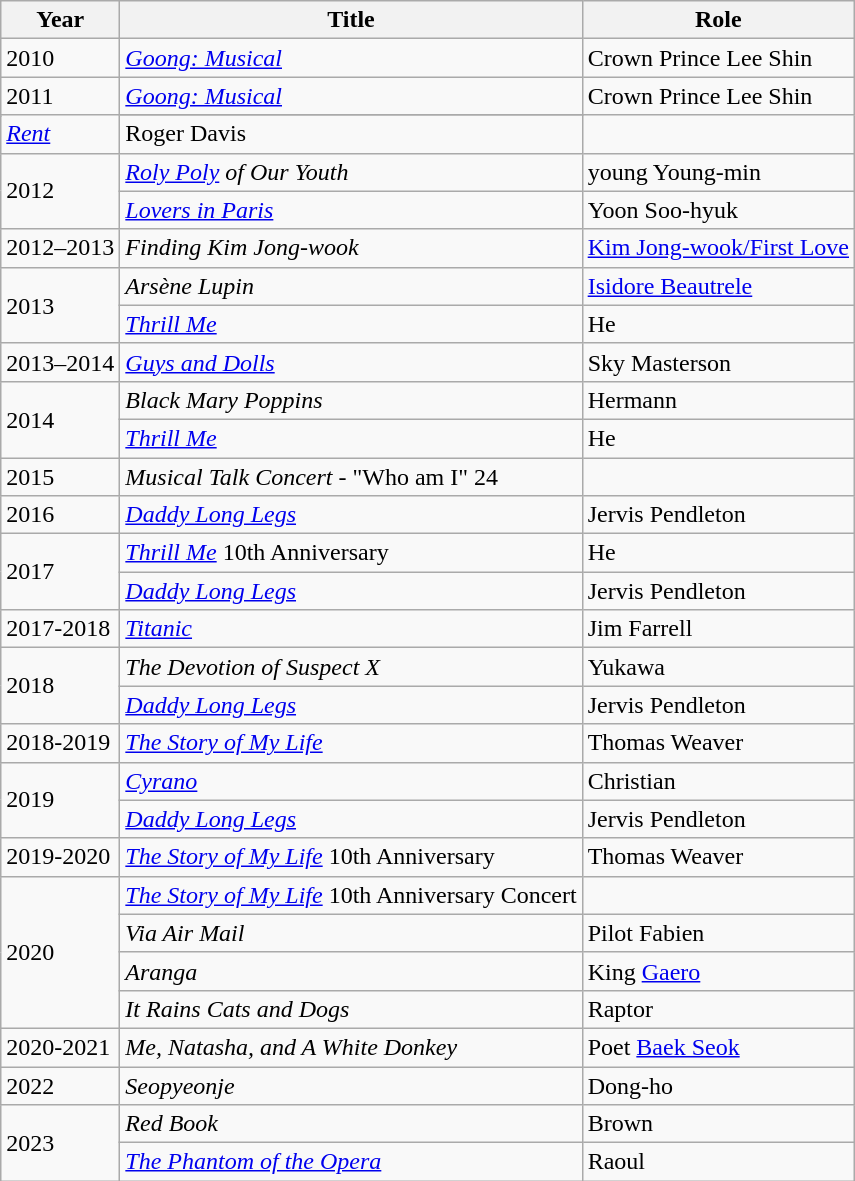<table class="wikitable">
<tr>
<th>Year</th>
<th>Title</th>
<th>Role</th>
</tr>
<tr>
<td>2010</td>
<td><em><a href='#'>Goong: Musical</a></em></td>
<td>Crown Prince Lee Shin</td>
</tr>
<tr>
<td rowspan=2>2011</td>
<td><em><a href='#'>Goong: Musical</a></em></td>
<td>Crown Prince Lee Shin</td>
</tr>
<tr>
</tr>
<tr>
<td><em><a href='#'>Rent</a></em></td>
<td>Roger Davis</td>
</tr>
<tr>
<td rowspan=2>2012</td>
<td><em><a href='#'>Roly Poly</a> of Our Youth</em></td>
<td>young Young-min</td>
</tr>
<tr>
<td><em><a href='#'>Lovers in Paris</a></em></td>
<td>Yoon Soo-hyuk</td>
</tr>
<tr>
<td>2012–2013</td>
<td><em>Finding Kim Jong-wook</em></td>
<td><a href='#'>Kim Jong-wook/First Love</a></td>
</tr>
<tr>
<td rowspan=2>2013</td>
<td><em>Arsène Lupin</em></td>
<td><a href='#'>Isidore Beautrele</a></td>
</tr>
<tr>
<td><em><a href='#'>Thrill Me</a></em></td>
<td>He</td>
</tr>
<tr>
<td>2013–2014</td>
<td><em><a href='#'>Guys and Dolls</a></em></td>
<td>Sky Masterson</td>
</tr>
<tr>
<td rowspan=2>2014</td>
<td><em>Black Mary Poppins</em></td>
<td>Hermann</td>
</tr>
<tr>
<td><em><a href='#'>Thrill Me</a></em></td>
<td>He</td>
</tr>
<tr>
<td>2015</td>
<td><em>Musical Talk Concert</em> - "Who am I" 24</td>
<td></td>
</tr>
<tr>
<td>2016</td>
<td><em><a href='#'>Daddy Long Legs</a></em></td>
<td>Jervis Pendleton</td>
</tr>
<tr>
<td rowspan=2>2017</td>
<td><em><a href='#'>Thrill Me</a></em> 10th Anniversary</td>
<td>He</td>
</tr>
<tr>
<td><em><a href='#'>Daddy Long Legs</a> </em></td>
<td>Jervis Pendleton</td>
</tr>
<tr>
<td>2017-2018</td>
<td><em><a href='#'>Titanic</a> </em></td>
<td>Jim Farrell</td>
</tr>
<tr>
<td rowspan=2>2018</td>
<td><em>The Devotion of Suspect X</em></td>
<td>Yukawa</td>
</tr>
<tr>
<td><em><a href='#'>Daddy Long Legs</a></em></td>
<td>Jervis Pendleton</td>
</tr>
<tr>
<td>2018-2019</td>
<td><em><a href='#'>The Story of My Life</a></em></td>
<td>Thomas Weaver</td>
</tr>
<tr>
<td rowspan=2>2019</td>
<td><em><a href='#'>Cyrano</a></em></td>
<td>Christian</td>
</tr>
<tr>
<td><em><a href='#'>Daddy Long Legs</a></em></td>
<td>Jervis Pendleton</td>
</tr>
<tr>
<td>2019-2020</td>
<td><em><a href='#'>The Story of My Life</a></em> 10th Anniversary</td>
<td>Thomas Weaver</td>
</tr>
<tr>
<td rowspan=4>2020</td>
<td><em><a href='#'>The Story of My Life</a></em> 10th Anniversary Concert</td>
<td></td>
</tr>
<tr>
<td><em>Via Air Mail</em></td>
<td>Pilot Fabien</td>
</tr>
<tr>
<td><em>Aranga</em></td>
<td>King <a href='#'>Gaero</a></td>
</tr>
<tr>
<td><em>It Rains Cats and Dogs</em></td>
<td>Raptor</td>
</tr>
<tr>
<td>2020-2021</td>
<td><em>Me, Natasha, and A White Donkey</em></td>
<td>Poet <a href='#'>Baek Seok</a></td>
</tr>
<tr>
<td>2022</td>
<td><em>Seopyeonje</em></td>
<td>Dong-ho</td>
</tr>
<tr>
<td rowspan=2>2023</td>
<td><em>Red Book</em></td>
<td>Brown</td>
</tr>
<tr>
<td><em><a href='#'>The Phantom of the Opera</a></em></td>
<td>Raoul</td>
</tr>
</table>
